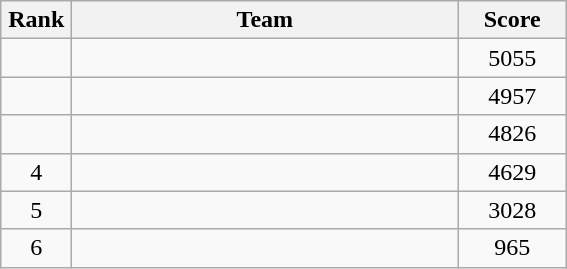<table class=wikitable style="text-align:center">
<tr>
<th width=40>Rank</th>
<th width=250>Team</th>
<th width=65>Score</th>
</tr>
<tr>
<td></td>
<td align=left></td>
<td>5055</td>
</tr>
<tr>
<td></td>
<td align=left></td>
<td>4957</td>
</tr>
<tr>
<td></td>
<td align=left></td>
<td>4826</td>
</tr>
<tr>
<td>4</td>
<td align=left></td>
<td>4629</td>
</tr>
<tr>
<td>5</td>
<td align=left></td>
<td>3028</td>
</tr>
<tr>
<td>6</td>
<td align=left></td>
<td>965</td>
</tr>
</table>
